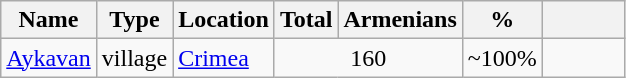<table class="wikitable sortable">
<tr>
<th>Name</th>
<th>Type</th>
<th>Location</th>
<th>Total</th>
<th>Armenians</th>
<th>%</th>
<th class="unsortable" style="width:3em"></th>
</tr>
<tr>
<td><a href='#'>Aykavan</a></td>
<td>village</td>
<td> <a href='#'>Crimea</a></td>
<td colspan="2" align="center">160</td>
<td align="center">~100%</td>
<td align="center"></td>
</tr>
</table>
